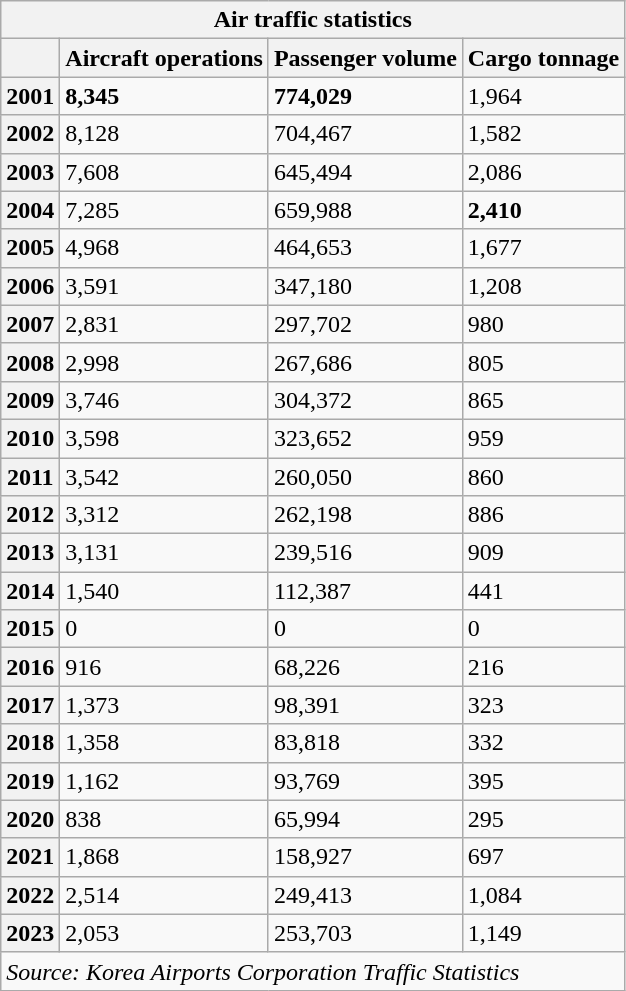<table class="wikitable">
<tr>
<th colspan="4">Air traffic statistics</th>
</tr>
<tr>
<th></th>
<th>Aircraft operations</th>
<th>Passenger volume</th>
<th>Cargo tonnage</th>
</tr>
<tr>
<th>2001</th>
<td><strong>8,345</strong></td>
<td><strong>774,029</strong></td>
<td>1,964</td>
</tr>
<tr>
<th>2002</th>
<td>8,128</td>
<td>704,467</td>
<td>1,582</td>
</tr>
<tr>
<th>2003</th>
<td>7,608</td>
<td>645,494</td>
<td>2,086</td>
</tr>
<tr>
<th>2004</th>
<td>7,285</td>
<td>659,988</td>
<td><strong>2,410</strong></td>
</tr>
<tr>
<th>2005</th>
<td>4,968</td>
<td>464,653</td>
<td>1,677</td>
</tr>
<tr>
<th>2006</th>
<td>3,591</td>
<td>347,180</td>
<td>1,208</td>
</tr>
<tr>
<th>2007</th>
<td>2,831</td>
<td>297,702</td>
<td>980</td>
</tr>
<tr>
<th>2008</th>
<td>2,998</td>
<td>267,686</td>
<td>805</td>
</tr>
<tr>
<th>2009</th>
<td>3,746</td>
<td>304,372</td>
<td>865</td>
</tr>
<tr>
<th>2010</th>
<td>3,598</td>
<td>323,652</td>
<td>959</td>
</tr>
<tr>
<th>2011</th>
<td>3,542</td>
<td>260,050</td>
<td>860</td>
</tr>
<tr>
<th>2012</th>
<td>3,312</td>
<td>262,198</td>
<td>886</td>
</tr>
<tr>
<th>2013</th>
<td>3,131</td>
<td>239,516</td>
<td>909</td>
</tr>
<tr>
<th>2014</th>
<td>1,540</td>
<td>112,387</td>
<td>441</td>
</tr>
<tr>
<th>2015</th>
<td>0</td>
<td>0</td>
<td>0</td>
</tr>
<tr>
<th>2016</th>
<td>916</td>
<td>68,226</td>
<td>216</td>
</tr>
<tr>
<th>2017</th>
<td>1,373</td>
<td>98,391</td>
<td>323</td>
</tr>
<tr>
<th>2018</th>
<td>1,358</td>
<td>83,818</td>
<td>332</td>
</tr>
<tr>
<th>2019</th>
<td>1,162</td>
<td>93,769</td>
<td>395</td>
</tr>
<tr>
<th>2020</th>
<td>838</td>
<td>65,994</td>
<td>295</td>
</tr>
<tr>
<th>2021</th>
<td>1,868</td>
<td>158,927</td>
<td>697</td>
</tr>
<tr>
<th>2022</th>
<td>2,514</td>
<td>249,413</td>
<td>1,084</td>
</tr>
<tr>
<th>2023</th>
<td>2,053</td>
<td>253,703</td>
<td>1,149</td>
</tr>
<tr>
<td colspan="4"><em>Source: Korea Airports Corporation Traffic Statistics</em></td>
</tr>
</table>
